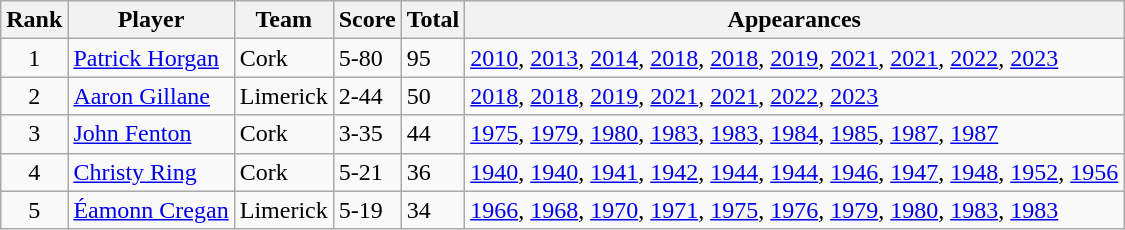<table class="wikitable">
<tr>
<th>Rank</th>
<th>Player</th>
<th>Team</th>
<th>Score</th>
<th>Total</th>
<th>Appearances</th>
</tr>
<tr>
<td rowspan=1 align=center>1</td>
<td><a href='#'>Patrick Horgan</a></td>
<td>Cork</td>
<td>5-80</td>
<td>95</td>
<td><a href='#'>2010</a>, <a href='#'>2013</a>, <a href='#'>2014</a>, <a href='#'>2018</a>, <a href='#'>2018</a>, <a href='#'>2019</a>, <a href='#'>2021</a>, <a href='#'>2021</a>, <a href='#'>2022</a>, <a href='#'>2023</a></td>
</tr>
<tr>
<td rowspan=1 align=center>2</td>
<td><a href='#'>Aaron Gillane</a></td>
<td>Limerick</td>
<td>2-44</td>
<td>50</td>
<td><a href='#'>2018</a>, <a href='#'>2018</a>, <a href='#'>2019</a>, <a href='#'>2021</a>, <a href='#'>2021</a>, <a href='#'>2022</a>, <a href='#'>2023</a></td>
</tr>
<tr>
<td rowspan=1 align=center>3</td>
<td><a href='#'>John Fenton</a></td>
<td>Cork</td>
<td>3-35</td>
<td>44</td>
<td><a href='#'>1975</a>, <a href='#'>1979</a>, <a href='#'>1980</a>, <a href='#'>1983</a>, <a href='#'>1983</a>, <a href='#'>1984</a>, <a href='#'>1985</a>, <a href='#'>1987</a>, <a href='#'>1987</a></td>
</tr>
<tr>
<td rowspan=1 align=center>4</td>
<td><a href='#'>Christy Ring</a></td>
<td>Cork</td>
<td>5-21</td>
<td>36</td>
<td><a href='#'>1940</a>, <a href='#'>1940</a>, <a href='#'>1941</a>, <a href='#'>1942</a>, <a href='#'>1944</a>, <a href='#'>1944</a>, <a href='#'>1946</a>, <a href='#'>1947</a>, <a href='#'>1948</a>, <a href='#'>1952</a>, <a href='#'>1956</a></td>
</tr>
<tr>
<td rowspan=1 align=center>5</td>
<td><a href='#'>Éamonn Cregan</a></td>
<td>Limerick</td>
<td>5-19</td>
<td>34</td>
<td><a href='#'>1966</a>, <a href='#'>1968</a>, <a href='#'>1970</a>, <a href='#'>1971</a>, <a href='#'>1975</a>, <a href='#'>1976</a>, <a href='#'>1979</a>, <a href='#'>1980</a>, <a href='#'>1983</a>, <a href='#'>1983</a></td>
</tr>
</table>
